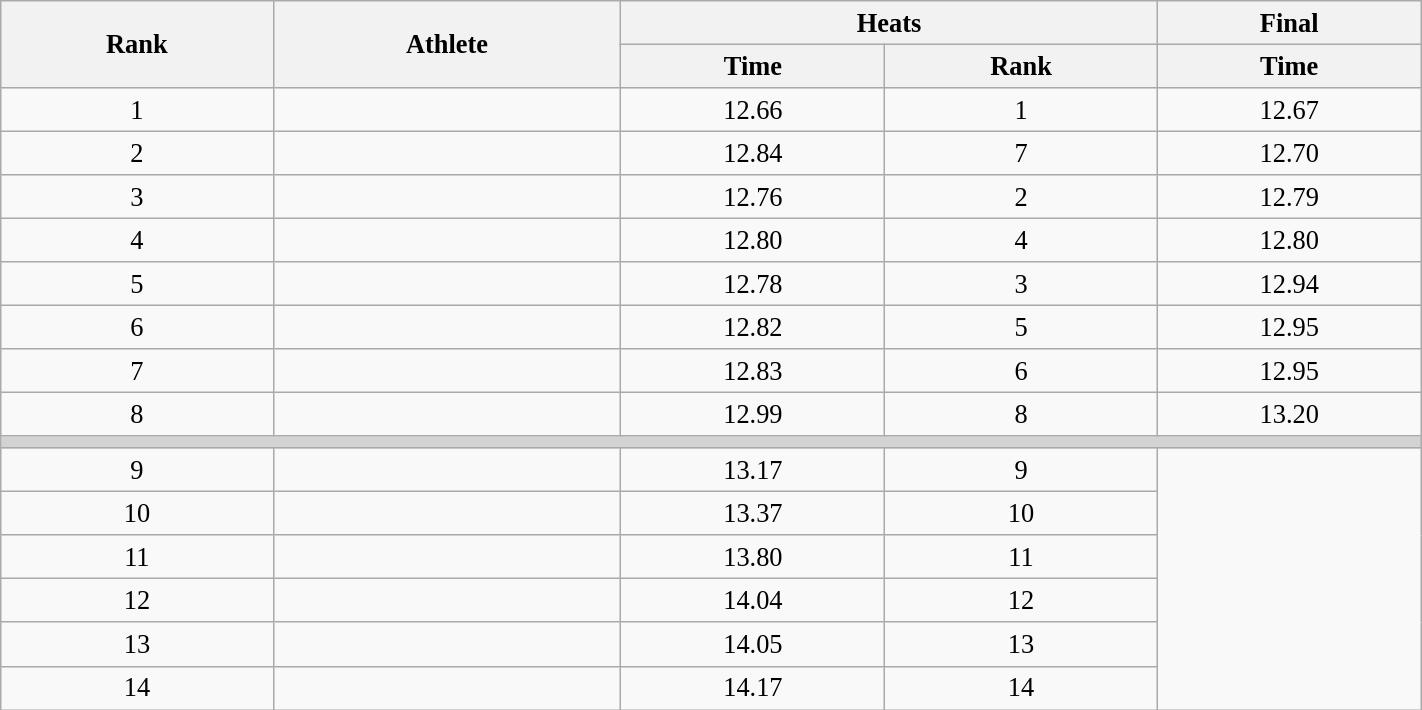<table class="wikitable" style=" text-align:center; font-size:110%;" width="75%">
<tr>
<th rowspan="2">Rank</th>
<th rowspan="2">Athlete</th>
<th colspan="2">Heats</th>
<th>Final</th>
</tr>
<tr>
<th>Time</th>
<th>Rank</th>
<th>Time</th>
</tr>
<tr>
<td>1</td>
<td align=left></td>
<td>12.66 </td>
<td>1</td>
<td>12.67</td>
</tr>
<tr>
<td>2</td>
<td align=left></td>
<td>12.84</td>
<td>7</td>
<td>12.70</td>
</tr>
<tr>
<td>3</td>
<td align=left></td>
<td>12.76</td>
<td>2</td>
<td>12.79</td>
</tr>
<tr>
<td>4</td>
<td align=left></td>
<td>12.80</td>
<td>4</td>
<td>12.80</td>
</tr>
<tr>
<td>5</td>
<td align=left></td>
<td>12.78</td>
<td>3</td>
<td>12.94</td>
</tr>
<tr>
<td>6</td>
<td align=left></td>
<td>12.82</td>
<td>5</td>
<td>12.95</td>
</tr>
<tr>
<td>7</td>
<td align=left></td>
<td>12.83</td>
<td>6</td>
<td>12.95</td>
</tr>
<tr>
<td>8</td>
<td align=left></td>
<td>12.99</td>
<td>8</td>
<td>13.20</td>
</tr>
<tr>
<td colspan=5 bgcolor=lightgray></td>
</tr>
<tr>
<td>9</td>
<td align=left></td>
<td>13.17</td>
<td>9</td>
</tr>
<tr>
<td>10</td>
<td align=left></td>
<td>13.37</td>
<td>10</td>
</tr>
<tr>
<td>11</td>
<td align=left></td>
<td>13.80</td>
<td>11</td>
</tr>
<tr>
<td>12</td>
<td align=left></td>
<td>14.04</td>
<td>12</td>
</tr>
<tr>
<td>13</td>
<td align=left></td>
<td>14.05</td>
<td>13</td>
</tr>
<tr>
<td>14</td>
<td align=left></td>
<td>14.17</td>
<td>14</td>
</tr>
</table>
